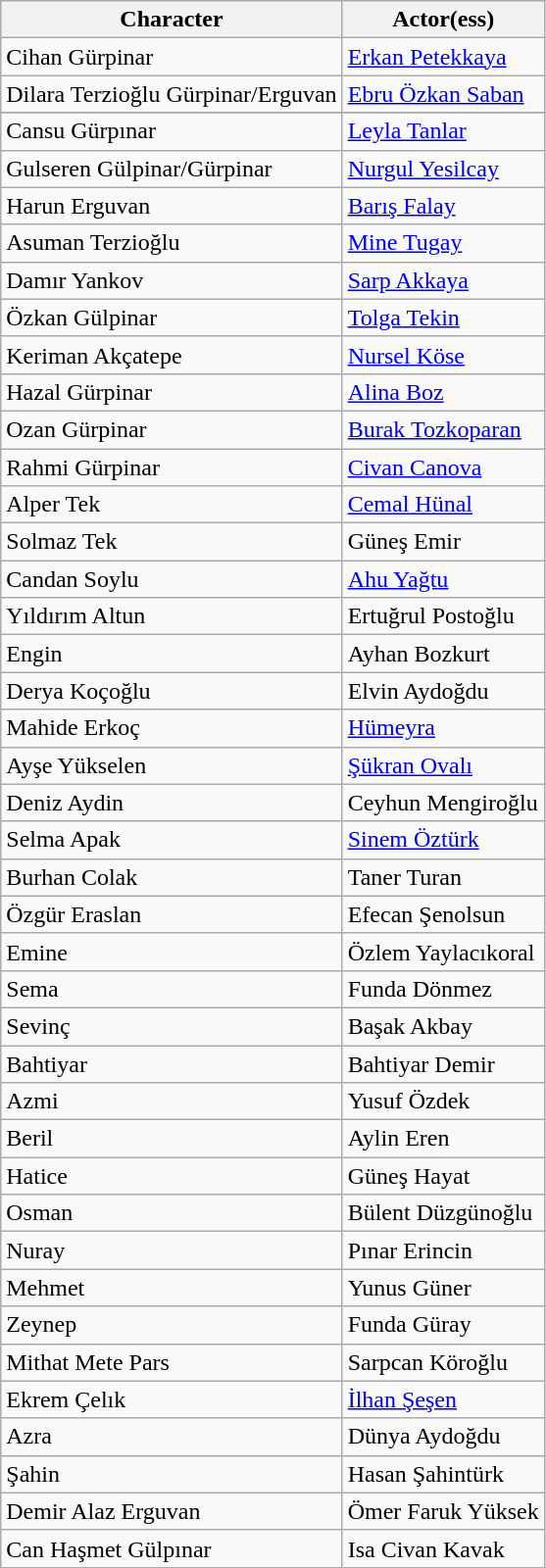<table class="wikitable">
<tr>
<th>Character</th>
<th>Actor(ess)</th>
</tr>
<tr>
<td>Cihan Gürpinar</td>
<td><a href='#'>Erkan Petekkaya</a></td>
</tr>
<tr>
<td>Dilara Terzioğlu Gürpinar/Erguvan</td>
<td><a href='#'>Ebru Özkan Saban</a></td>
</tr>
<tr>
</tr>
<tr>
<td>Cansu Gürpınar</td>
<td><a href='#'>Leyla Tanlar</a></td>
</tr>
<tr>
<td>Gulseren Gülpinar/Gürpinar</td>
<td><a href='#'>Nurgul Yesilcay</a></td>
</tr>
<tr>
<td>Harun Erguvan</td>
<td><a href='#'>Barış Falay</a></td>
</tr>
<tr>
<td>Asuman Terzioğlu</td>
<td><a href='#'>Mine Tugay</a></td>
</tr>
<tr>
<td>Damır Yankov</td>
<td><a href='#'>Sarp Akkaya</a></td>
</tr>
<tr>
<td>Özkan Gülpinar</td>
<td><a href='#'>Tolga Tekin</a></td>
</tr>
<tr>
<td>Keriman Akçatepe</td>
<td><a href='#'>Nursel Köse</a></td>
</tr>
<tr>
<td>Hazal Gürpinar</td>
<td><a href='#'>Alina Boz</a></td>
</tr>
<tr>
<td>Ozan Gürpinar</td>
<td><a href='#'>Burak Tozkoparan</a></td>
</tr>
<tr>
<td>Rahmi Gürpinar</td>
<td><a href='#'>Civan Canova</a></td>
</tr>
<tr>
<td>Alper Tek</td>
<td><a href='#'>Cemal Hünal</a></td>
</tr>
<tr>
<td>Solmaz Tek</td>
<td>Güneş Emir</td>
</tr>
<tr>
<td>Candan Soylu</td>
<td><a href='#'>Ahu Yağtu</a></td>
</tr>
<tr>
<td>Yıldırım Altun</td>
<td>Ertuğrul Postoğlu</td>
</tr>
<tr>
<td>Engin</td>
<td>Ayhan Bozkurt</td>
</tr>
<tr>
<td>Derya Koçoğlu</td>
<td>Elvin Aydoğdu</td>
</tr>
<tr>
<td>Mahide Erkoç</td>
<td><a href='#'>Hümeyra</a></td>
</tr>
<tr>
<td>Ayşe Yükselen</td>
<td><a href='#'>Şükran Ovalı</a></td>
</tr>
<tr>
<td>Deniz Aydin</td>
<td>Ceyhun Mengiroğlu</td>
</tr>
<tr>
<td>Selma Apak</td>
<td><a href='#'>Sinem Öztürk</a></td>
</tr>
<tr>
<td>Burhan Colak</td>
<td>Taner Turan</td>
</tr>
<tr>
<td>Özgür Eraslan</td>
<td>Efecan Şenolsun</td>
</tr>
<tr>
<td>Emine</td>
<td>Özlem Yaylacıkoral</td>
</tr>
<tr>
<td>Sema</td>
<td>Funda Dönmez</td>
</tr>
<tr>
<td>Sevinç</td>
<td>Başak Akbay</td>
</tr>
<tr>
<td>Bahtiyar</td>
<td>Bahtiyar Demir</td>
</tr>
<tr>
<td>Azmi</td>
<td>Yusuf Özdek</td>
</tr>
<tr>
<td>Beril</td>
<td>Aylin Eren</td>
</tr>
<tr>
<td>Hatice</td>
<td>Güneş Hayat</td>
</tr>
<tr>
<td>Osman</td>
<td>Bülent Düzgünoğlu</td>
</tr>
<tr>
<td>Nuray</td>
<td>Pınar Erincin</td>
</tr>
<tr>
<td>Mehmet</td>
<td>Yunus Güner</td>
</tr>
<tr>
<td>Zeynep</td>
<td>Funda Güray</td>
</tr>
<tr>
<td>Mithat Mete Pars</td>
<td>Sarpcan Köroğlu</td>
</tr>
<tr>
<td>Ekrem Çelık</td>
<td><a href='#'>İlhan Şeşen</a></td>
</tr>
<tr>
<td>Azra</td>
<td>Dünya Aydoğdu</td>
</tr>
<tr>
<td>Şahin</td>
<td>Hasan Şahintürk</td>
</tr>
<tr>
<td>Demir Alaz Erguvan</td>
<td>Ömer Faruk Yüksek</td>
</tr>
<tr>
<td>Can Haşmet Gülpınar</td>
<td>Isa Civan Kavak</td>
</tr>
</table>
